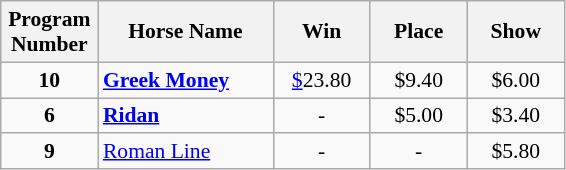<table class="wikitable sortable" style="font-size:90%">
<tr>
<th width="58px">Program <br> Number</th>
<th width="110px">Horse Name <br></th>
<th width="58px">Win <br></th>
<th width="58px">Place <br></th>
<th width="58px">Show <br></th>
</tr>
<tr>
<td align=center><strong>10</strong></td>
<td><strong><a href='#'>Greek Money</a></strong></td>
<td align=center><a href='#'>$</a>23.80</td>
<td align=center>$9.40</td>
<td align=center>$6.00</td>
</tr>
<tr>
<td align=center><strong>6</strong></td>
<td><strong><a href='#'>Ridan</a></strong></td>
<td align=center>-</td>
<td align=center>$5.00</td>
<td align=center>$3.40</td>
</tr>
<tr>
<td align=center><strong>9</strong></td>
<td><a href='#'>Roman Line</a></td>
<td align=center>-</td>
<td align=center>-</td>
<td align=center>$5.80</td>
</tr>
</table>
